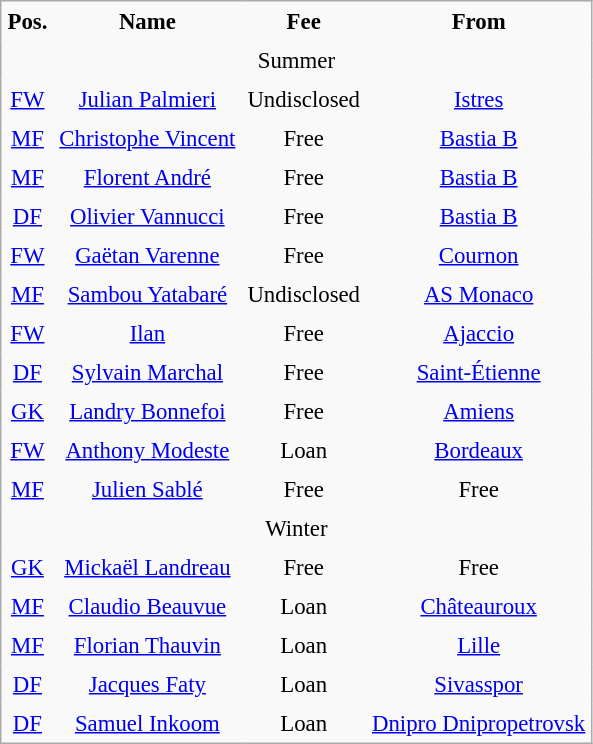<table class= border="2" cellpadding="4" cellspacing="0" style="text-align:center; margin: 1em 1em 1em 0; background: #f9f9f9; border:1px #aaa solid; border-collapse: collapse; font-size: 95%;">
<tr>
<th>Pos.</th>
<th>Name</th>
<th>Fee</th>
<th>From</th>
</tr>
<tr>
<td !style="text-align:center" colspan="4">Summer</td>
</tr>
<tr>
<td><a href='#'>FW</a></td>
<td> <a href='#'>Julian Palmieri</a></td>
<td>Undisclosed</td>
<td> <a href='#'>Istres</a></td>
</tr>
<tr>
<td><a href='#'>MF</a></td>
<td> <a href='#'>Christophe Vincent</a></td>
<td>Free</td>
<td> <a href='#'>Bastia B</a></td>
</tr>
<tr>
<td><a href='#'>MF</a></td>
<td> <a href='#'>Florent André</a></td>
<td>Free</td>
<td> <a href='#'>Bastia B</a></td>
</tr>
<tr>
<td><a href='#'>DF</a></td>
<td> <a href='#'>Olivier Vannucci</a></td>
<td>Free</td>
<td> <a href='#'>Bastia B</a></td>
</tr>
<tr>
<td><a href='#'>FW</a></td>
<td> <a href='#'>Gaëtan Varenne</a></td>
<td>Free</td>
<td> <a href='#'>Cournon</a></td>
</tr>
<tr>
<td><a href='#'>MF</a></td>
<td> <a href='#'>Sambou Yatabaré</a></td>
<td>Undisclosed</td>
<td> <a href='#'>AS Monaco</a></td>
</tr>
<tr>
<td><a href='#'>FW</a></td>
<td> <a href='#'>Ilan</a></td>
<td>Free</td>
<td> <a href='#'>Ajaccio</a></td>
</tr>
<tr>
<td><a href='#'>DF</a></td>
<td> <a href='#'>Sylvain Marchal</a></td>
<td>Free</td>
<td> <a href='#'>Saint-Étienne</a></td>
</tr>
<tr>
<td><a href='#'>GK</a></td>
<td> <a href='#'>Landry Bonnefoi</a></td>
<td>Free</td>
<td> <a href='#'>Amiens</a></td>
</tr>
<tr>
<td><a href='#'>FW</a></td>
<td> <a href='#'>Anthony Modeste</a></td>
<td>Loan</td>
<td> <a href='#'>Bordeaux</a></td>
</tr>
<tr>
<td><a href='#'>MF</a></td>
<td> <a href='#'>Julien Sablé</a></td>
<td>Free</td>
<td>Free</td>
</tr>
<tr>
<td !style="text-align:center" colspan="4">Winter</td>
</tr>
<tr>
<td><a href='#'>GK</a></td>
<td> <a href='#'>Mickaël Landreau</a></td>
<td>Free</td>
<td>Free</td>
</tr>
<tr>
<td><a href='#'>MF</a></td>
<td> <a href='#'>Claudio Beauvue</a></td>
<td>Loan</td>
<td> <a href='#'>Châteauroux</a></td>
</tr>
<tr>
<td><a href='#'>MF</a></td>
<td> <a href='#'>Florian Thauvin</a></td>
<td>Loan</td>
<td> <a href='#'>Lille</a></td>
</tr>
<tr>
<td><a href='#'>DF</a></td>
<td> <a href='#'>Jacques Faty</a></td>
<td>Loan</td>
<td> <a href='#'>Sivasspor</a></td>
</tr>
<tr>
<td><a href='#'>DF</a></td>
<td> <a href='#'>Samuel Inkoom</a></td>
<td>Loan</td>
<td> <a href='#'>Dnipro Dnipropetrovsk</a></td>
</tr>
</table>
